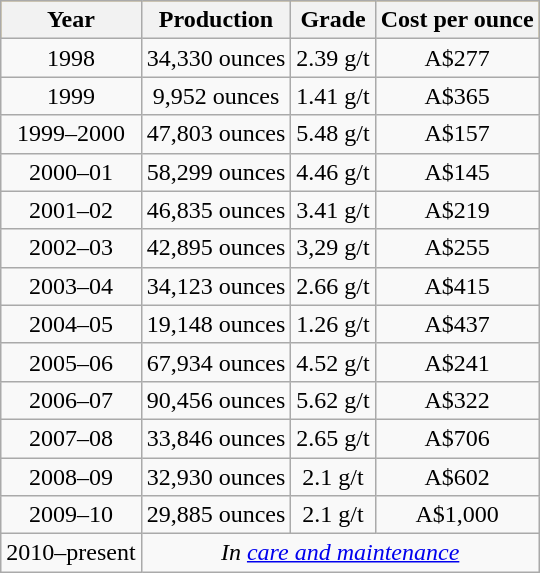<table class="wikitable">
<tr style="text-align:center; background:#daa520;">
<th>Year</th>
<th>Production</th>
<th>Grade</th>
<th>Cost per ounce</th>
</tr>
<tr style="text-align:center;">
<td>1998</td>
<td>34,330 ounces</td>
<td>2.39 g/t</td>
<td>A$277</td>
</tr>
<tr style="text-align:center;">
<td>1999</td>
<td>9,952 ounces</td>
<td>1.41 g/t</td>
<td>A$365</td>
</tr>
<tr style="text-align:center;">
<td>1999–2000</td>
<td>47,803 ounces</td>
<td>5.48 g/t</td>
<td>A$157</td>
</tr>
<tr style="text-align:center;">
<td>2000–01</td>
<td>58,299 ounces</td>
<td>4.46 g/t</td>
<td>A$145</td>
</tr>
<tr style="text-align:center;">
<td>2001–02</td>
<td>46,835 ounces</td>
<td>3.41 g/t</td>
<td>A$219</td>
</tr>
<tr style="text-align:center;">
<td>2002–03</td>
<td>42,895 ounces</td>
<td>3,29 g/t</td>
<td>A$255</td>
</tr>
<tr style="text-align:center;">
<td>2003–04</td>
<td>34,123 ounces</td>
<td>2.66 g/t</td>
<td>A$415</td>
</tr>
<tr style="text-align:center;">
<td>2004–05</td>
<td>19,148 ounces</td>
<td>1.26 g/t</td>
<td>A$437</td>
</tr>
<tr style="text-align:center;">
<td>2005–06</td>
<td>67,934 ounces</td>
<td>4.52 g/t</td>
<td>A$241</td>
</tr>
<tr style="text-align:center;">
<td>2006–07</td>
<td>90,456 ounces</td>
<td>5.62 g/t</td>
<td>A$322</td>
</tr>
<tr style="text-align:center;">
<td>2007–08</td>
<td>33,846 ounces</td>
<td>2.65 g/t</td>
<td>A$706</td>
</tr>
<tr style="text-align:center;">
<td>2008–09</td>
<td>32,930 ounces</td>
<td>2.1 g/t</td>
<td>A$602</td>
</tr>
<tr style="text-align:center;">
<td>2009–10</td>
<td>29,885 ounces</td>
<td>2.1 g/t</td>
<td>A$1,000</td>
</tr>
<tr style="text-align:center;">
<td>2010–present</td>
<td colspan=3><em>In <a href='#'>care and maintenance</a></em></td>
</tr>
</table>
